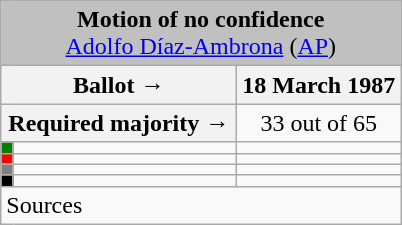<table class="wikitable" style="text-align:center;">
<tr>
<td colspan="3" align="center" bgcolor="#C0C0C0"><strong>Motion of no confidence</strong><br><a href='#'>Adolfo Díaz-Ambrona</a> (<a href='#'>AP</a>)</td>
</tr>
<tr>
<th colspan="2" width="150px">Ballot →</th>
<th>18 March 1987</th>
</tr>
<tr>
<th colspan="2">Required majority →</th>
<td>33 out of 65 </td>
</tr>
<tr>
<th width="1px" style="background:green;"></th>
<td align="left"></td>
<td></td>
</tr>
<tr>
<th style="color:inherit;background:red;"></th>
<td align="left"></td>
<td></td>
</tr>
<tr>
<th style="color:inherit;background:gray;"></th>
<td align="left"></td>
<td></td>
</tr>
<tr>
<th style="color:inherit;background:black;"></th>
<td align="left"></td>
<td></td>
</tr>
<tr>
<td align="left" colspan="3">Sources</td>
</tr>
</table>
